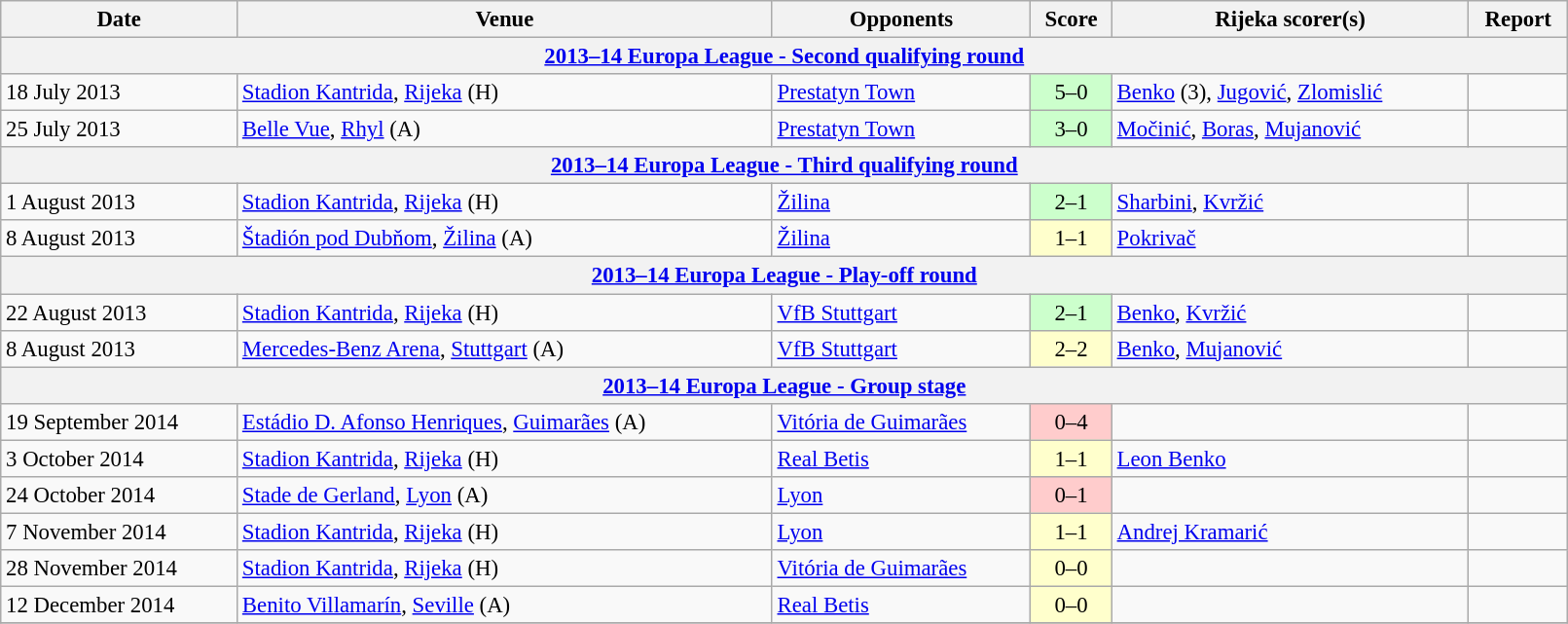<table class="wikitable" width=85%; style="text-align: left; font-size:95%;">
<tr>
<th>Date</th>
<th>Venue</th>
<th>Opponents</th>
<th>Score</th>
<th>Rijeka scorer(s)</th>
<th>Report</th>
</tr>
<tr>
<th colspan=7><a href='#'>2013–14 Europa League - Second qualifying round</a></th>
</tr>
<tr>
<td>18 July 2013</td>
<td><a href='#'>Stadion Kantrida</a>, <a href='#'>Rijeka</a> (H)</td>
<td> <a href='#'>Prestatyn Town</a></td>
<td align=center bgcolor=#CCFFCC>5–0</td>
<td><a href='#'>Benko</a> (3), <a href='#'>Jugović</a>, <a href='#'>Zlomislić</a></td>
<td></td>
</tr>
<tr>
<td>25 July 2013</td>
<td><a href='#'>Belle Vue</a>, <a href='#'>Rhyl</a> (A)</td>
<td> <a href='#'>Prestatyn Town</a></td>
<td align=center bgcolor=#CCFFCC>3–0</td>
<td><a href='#'>Močinić</a>, <a href='#'>Boras</a>, <a href='#'>Mujanović</a></td>
<td></td>
</tr>
<tr>
<th colspan=7><a href='#'>2013–14 Europa League - Third qualifying round</a></th>
</tr>
<tr>
<td>1 August 2013</td>
<td><a href='#'>Stadion Kantrida</a>, <a href='#'>Rijeka</a> (H)</td>
<td> <a href='#'>Žilina</a></td>
<td align=center bgcolor=#CCFFCC>2–1</td>
<td><a href='#'>Sharbini</a>, <a href='#'>Kvržić</a></td>
<td></td>
</tr>
<tr>
<td>8 August 2013</td>
<td><a href='#'>Štadión pod Dubňom</a>, <a href='#'>Žilina</a> (A)</td>
<td> <a href='#'>Žilina</a></td>
<td align=center bgcolor=#FFFFCC>1–1</td>
<td><a href='#'>Pokrivač</a></td>
<td></td>
</tr>
<tr>
<th colspan=7><a href='#'>2013–14 Europa League - Play-off round</a></th>
</tr>
<tr>
<td>22 August 2013</td>
<td><a href='#'>Stadion Kantrida</a>, <a href='#'>Rijeka</a> (H)</td>
<td> <a href='#'>VfB Stuttgart</a></td>
<td align=center bgcolor=#CCFFCC>2–1</td>
<td><a href='#'>Benko</a>, <a href='#'>Kvržić</a></td>
<td></td>
</tr>
<tr>
<td>8 August 2013</td>
<td><a href='#'>Mercedes-Benz Arena</a>, <a href='#'>Stuttgart</a> (A)</td>
<td> <a href='#'>VfB Stuttgart</a></td>
<td align=center bgcolor=#FFFFCC>2–2</td>
<td><a href='#'>Benko</a>, <a href='#'>Mujanović</a></td>
<td></td>
</tr>
<tr>
<th colspan=7><a href='#'>2013–14 Europa League - Group stage</a></th>
</tr>
<tr>
<td>19 September 2014</td>
<td><a href='#'>Estádio D. Afonso Henriques</a>, <a href='#'>Guimarães</a> (A)</td>
<td> <a href='#'>Vitória de Guimarães</a></td>
<td align=center bgcolor=#FFCCCC>0–4</td>
<td></td>
<td></td>
</tr>
<tr>
<td>3 October 2014</td>
<td><a href='#'>Stadion Kantrida</a>, <a href='#'>Rijeka</a> (H)</td>
<td> <a href='#'>Real Betis</a></td>
<td align=center bgcolor=#FFFFCC>1–1</td>
<td><a href='#'>Leon Benko</a></td>
<td></td>
</tr>
<tr>
<td>24 October 2014</td>
<td><a href='#'>Stade de Gerland</a>, <a href='#'>Lyon</a> (A)</td>
<td> <a href='#'>Lyon</a></td>
<td align=center bgcolor=#FFCCCC>0–1</td>
<td></td>
<td></td>
</tr>
<tr>
<td>7 November 2014</td>
<td><a href='#'>Stadion Kantrida</a>, <a href='#'>Rijeka</a> (H)</td>
<td> <a href='#'>Lyon</a></td>
<td align=center bgcolor=#FFFFCC>1–1</td>
<td><a href='#'>Andrej Kramarić</a></td>
<td></td>
</tr>
<tr>
<td>28 November 2014</td>
<td><a href='#'>Stadion Kantrida</a>, <a href='#'>Rijeka</a> (H)</td>
<td> <a href='#'>Vitória de Guimarães</a></td>
<td align=center bgcolor=#FFFFCC>0–0</td>
<td></td>
<td></td>
</tr>
<tr>
<td>12 December 2014</td>
<td><a href='#'>Benito Villamarín</a>, <a href='#'>Seville</a> (A)</td>
<td> <a href='#'>Real Betis</a></td>
<td align=center bgcolor=#FFFFCC>0–0</td>
<td></td>
<td></td>
</tr>
<tr>
</tr>
</table>
